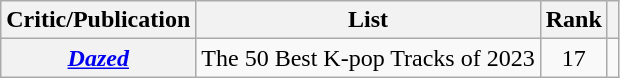<table class="wikitable plainrowheaders">
<tr>
<th>Critic/Publication</th>
<th scope="col" class="unsortable">List</th>
<th data-sort-type="number">Rank</th>
<th scope="col" class="unsortable"></th>
</tr>
<tr>
<th scope="row"><em><a href='#'>Dazed</a></em></th>
<td align="center">The 50 Best K-pop Tracks of 2023</td>
<td align="center">17</td>
<td align="center"></td>
</tr>
</table>
